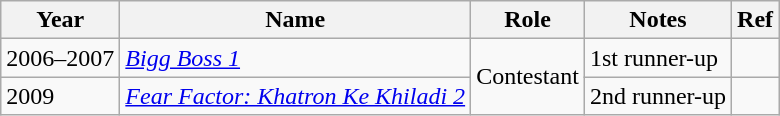<table class="wikitable">
<tr>
<th>Year</th>
<th>Name</th>
<th>Role</th>
<th>Notes</th>
<th>Ref</th>
</tr>
<tr>
<td>2006–2007</td>
<td><em><a href='#'>Bigg Boss 1</a></em></td>
<td rowspan="2">Contestant</td>
<td>1st runner-up</td>
<td style="text-align:center;"></td>
</tr>
<tr>
<td>2009</td>
<td><em><a href='#'>Fear Factor: Khatron Ke Khiladi 2</a></em></td>
<td>2nd runner-up</td>
<td style="text-align:center;"></td>
</tr>
</table>
